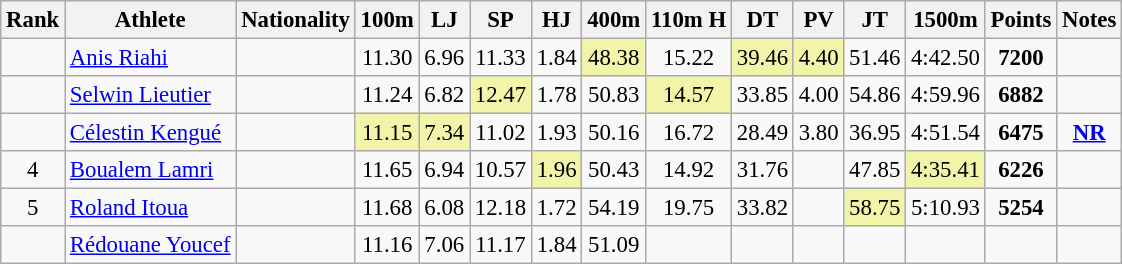<table class="wikitable sortable" style=" text-align:center;font-size:95%">
<tr>
<th>Rank</th>
<th>Athlete</th>
<th>Nationality</th>
<th>100m</th>
<th>LJ</th>
<th>SP</th>
<th>HJ</th>
<th>400m</th>
<th>110m H</th>
<th>DT</th>
<th>PV</th>
<th>JT</th>
<th>1500m</th>
<th>Points</th>
<th>Notes</th>
</tr>
<tr>
<td></td>
<td align=left><a href='#'>Anis Riahi</a></td>
<td align=left></td>
<td>11.30</td>
<td>6.96</td>
<td>11.33</td>
<td>1.84</td>
<td bgcolor=#F2F5A9>48.38</td>
<td>15.22</td>
<td bgcolor=#F2F5A9>39.46</td>
<td bgcolor=#F2F5A9>4.40</td>
<td>51.46</td>
<td>4:42.50</td>
<td><strong>7200</strong></td>
<td></td>
</tr>
<tr>
<td></td>
<td align=left><a href='#'>Selwin Lieutier</a></td>
<td align=left></td>
<td>11.24</td>
<td>6.82</td>
<td bgcolor=#F2F5A9>12.47</td>
<td>1.78</td>
<td>50.83</td>
<td bgcolor=#F2F5A9>14.57</td>
<td>33.85</td>
<td>4.00</td>
<td>54.86</td>
<td>4:59.96</td>
<td><strong>6882</strong></td>
<td></td>
</tr>
<tr>
<td></td>
<td align=left><a href='#'>Célestin Kengué</a></td>
<td align=left></td>
<td bgcolor=#F2F5A9>11.15</td>
<td bgcolor=#F2F5A9>7.34</td>
<td>11.02</td>
<td>1.93</td>
<td>50.16</td>
<td>16.72</td>
<td>28.49</td>
<td>3.80</td>
<td>36.95</td>
<td>4:51.54</td>
<td><strong>6475</strong></td>
<td><strong><a href='#'>NR</a></strong></td>
</tr>
<tr>
<td>4</td>
<td align=left><a href='#'>Boualem Lamri</a></td>
<td align=left></td>
<td>11.65</td>
<td>6.94</td>
<td>10.57</td>
<td bgcolor=#F2F5A9>1.96</td>
<td>50.43</td>
<td>14.92</td>
<td>31.76</td>
<td></td>
<td>47.85</td>
<td bgcolor=#F2F5A9>4:35.41</td>
<td><strong>6226</strong></td>
<td></td>
</tr>
<tr>
<td>5</td>
<td align=left><a href='#'>Roland Itoua</a></td>
<td align=left></td>
<td>11.68</td>
<td>6.08</td>
<td>12.18</td>
<td>1.72</td>
<td>54.19</td>
<td>19.75</td>
<td>33.82</td>
<td></td>
<td bgcolor=#F2F5A9>58.75</td>
<td>5:10.93</td>
<td><strong>5254</strong></td>
<td></td>
</tr>
<tr>
<td></td>
<td align=left><a href='#'>Rédouane Youcef</a></td>
<td align=left></td>
<td>11.16</td>
<td>7.06</td>
<td>11.17</td>
<td>1.84</td>
<td>51.09</td>
<td></td>
<td></td>
<td></td>
<td></td>
<td></td>
<td><strong></strong></td>
<td></td>
</tr>
</table>
